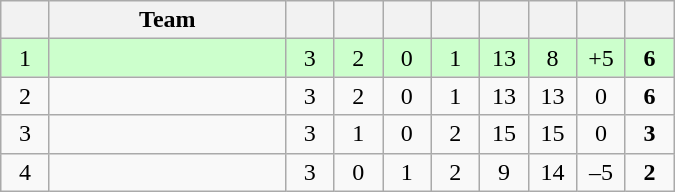<table class="wikitable" style="text-align: center; font-size: 100%;">
<tr>
<th width="25"></th>
<th width="150">Team</th>
<th width="25"></th>
<th width="25"></th>
<th width="25"></th>
<th width="25"></th>
<th width="25"></th>
<th width="25"></th>
<th width="25"></th>
<th width="25"></th>
</tr>
<tr style="background-color: #ccffcc;">
<td>1</td>
<td align=left></td>
<td>3</td>
<td>2</td>
<td>0</td>
<td>1</td>
<td>13</td>
<td>8</td>
<td>+5</td>
<td><strong>6</strong></td>
</tr>
<tr>
<td>2</td>
<td align=left></td>
<td>3</td>
<td>2</td>
<td>0</td>
<td>1</td>
<td>13</td>
<td>13</td>
<td>0</td>
<td><strong>6</strong></td>
</tr>
<tr>
<td>3</td>
<td align=left></td>
<td>3</td>
<td>1</td>
<td>0</td>
<td>2</td>
<td>15</td>
<td>15</td>
<td>0</td>
<td><strong>3</strong></td>
</tr>
<tr>
<td>4</td>
<td align=left></td>
<td>3</td>
<td>0</td>
<td>1</td>
<td>2</td>
<td>9</td>
<td>14</td>
<td>–5</td>
<td><strong>2</strong></td>
</tr>
</table>
